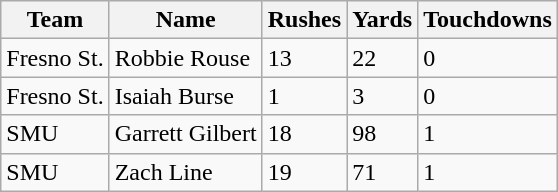<table class="wikitable sortable">
<tr>
<th>Team</th>
<th>Name</th>
<th>Rushes</th>
<th>Yards</th>
<th>Touchdowns</th>
</tr>
<tr>
<td>Fresno St.</td>
<td>Robbie Rouse</td>
<td>13</td>
<td>22</td>
<td>0</td>
</tr>
<tr>
<td>Fresno St.</td>
<td>Isaiah Burse</td>
<td>1</td>
<td>3</td>
<td>0</td>
</tr>
<tr>
<td>SMU</td>
<td>Garrett Gilbert</td>
<td>18</td>
<td>98</td>
<td>1</td>
</tr>
<tr>
<td>SMU</td>
<td>Zach Line</td>
<td>19</td>
<td>71</td>
<td>1</td>
</tr>
</table>
